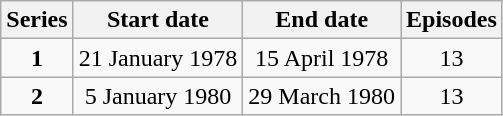<table class="wikitable" style="text-align:center;">
<tr>
<th>Series</th>
<th>Start date</th>
<th>End date</th>
<th>Episodes</th>
</tr>
<tr>
<td><strong>1</strong></td>
<td>21 January 1978</td>
<td>15 April 1978</td>
<td>13</td>
</tr>
<tr>
<td><strong>2</strong></td>
<td>5 January 1980</td>
<td>29 March 1980</td>
<td>13</td>
</tr>
</table>
